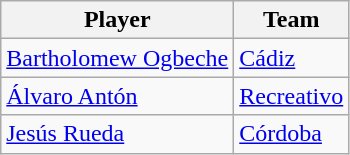<table class="wikitable">
<tr>
<th>Player</th>
<th>Team</th>
</tr>
<tr>
<td> <a href='#'>Bartholomew Ogbeche</a></td>
<td> <a href='#'>Cádiz</a></td>
</tr>
<tr>
<td> <a href='#'>Álvaro Antón</a></td>
<td> <a href='#'>Recreativo</a></td>
</tr>
<tr>
<td> <a href='#'>Jesús Rueda</a></td>
<td> <a href='#'>Córdoba</a></td>
</tr>
</table>
